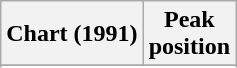<table class="wikitable sortable">
<tr>
<th align="left">Chart (1991)</th>
<th align="left">Peak<br>position</th>
</tr>
<tr>
</tr>
<tr>
</tr>
</table>
